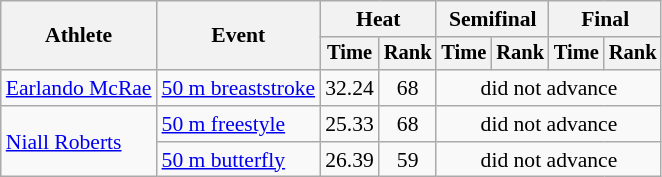<table class=wikitable style="font-size:90%">
<tr>
<th rowspan="2">Athlete</th>
<th rowspan="2">Event</th>
<th colspan="2">Heat</th>
<th colspan="2">Semifinal</th>
<th colspan="2">Final</th>
</tr>
<tr style="font-size:95%">
<th>Time</th>
<th>Rank</th>
<th>Time</th>
<th>Rank</th>
<th>Time</th>
<th>Rank</th>
</tr>
<tr align=center>
<td align=left><a href='#'>Earlando McRae</a></td>
<td align=left><a href='#'>50 m breaststroke</a></td>
<td>32.24</td>
<td>68</td>
<td colspan=4>did not advance</td>
</tr>
<tr align=center>
<td align=left rowspan=2><a href='#'>Niall Roberts</a></td>
<td align=left><a href='#'>50 m freestyle</a></td>
<td>25.33</td>
<td>68</td>
<td colspan=4>did not advance</td>
</tr>
<tr align=center>
<td align=left><a href='#'>50 m butterfly</a></td>
<td>26.39</td>
<td>59</td>
<td colspan=4>did not advance</td>
</tr>
</table>
